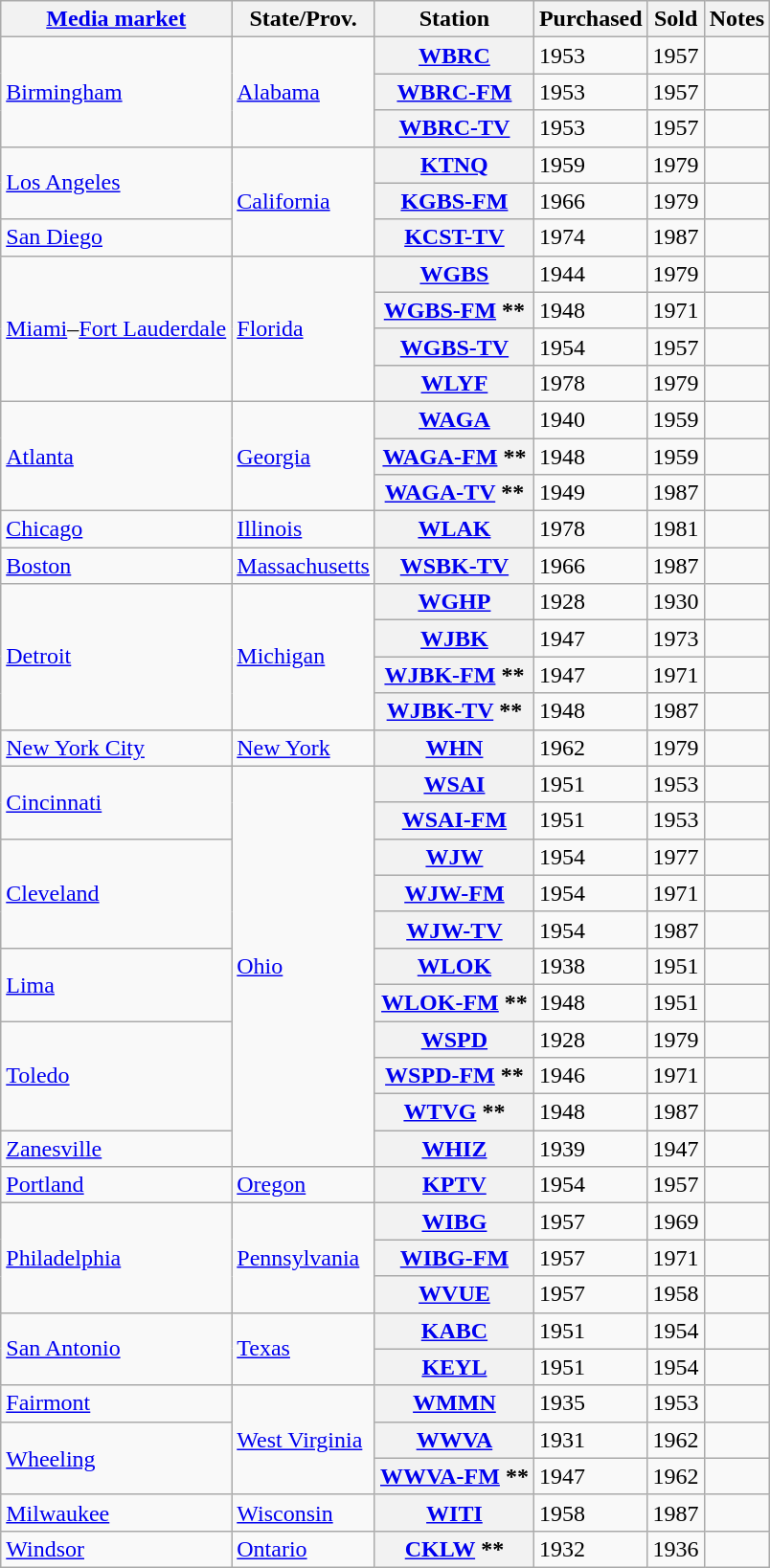<table class="wikitable sortable">
<tr>
<th scope="col"><a href='#'>Media market</a></th>
<th scope="col">State/Prov.</th>
<th scope="col">Station</th>
<th scope="col">Purchased</th>
<th scope="col">Sold</th>
<th scope = "col" class="unsortable">Notes</th>
</tr>
<tr>
<td rowspan="3"><a href='#'>Birmingham</a></td>
<td rowspan="3"><a href='#'>Alabama</a></td>
<th scope="row"><a href='#'>WBRC</a></th>
<td>1953</td>
<td>1957</td>
<td></td>
</tr>
<tr>
<th scope="row"><a href='#'>WBRC-FM</a></th>
<td>1953</td>
<td>1957</td>
<td></td>
</tr>
<tr>
<th scope="row"><a href='#'>WBRC-TV</a></th>
<td>1953</td>
<td>1957</td>
<td></td>
</tr>
<tr>
<td rowspan="2"><a href='#'>Los Angeles</a></td>
<td rowspan="3"><a href='#'>California</a></td>
<th scope="row"><a href='#'>KTNQ</a></th>
<td>1959</td>
<td>1979</td>
<td></td>
</tr>
<tr>
<th scope="row"><a href='#'>KGBS-FM</a></th>
<td>1966</td>
<td>1979</td>
<td></td>
</tr>
<tr>
<td><a href='#'>San Diego</a></td>
<th scope="row"><a href='#'>KCST-TV</a></th>
<td>1974</td>
<td>1987</td>
<td></td>
</tr>
<tr>
<td rowspan="4"><a href='#'>Miami</a>–<a href='#'>Fort Lauderdale</a></td>
<td rowspan="4"><a href='#'>Florida</a></td>
<th scope="row"><a href='#'>WGBS</a></th>
<td>1944</td>
<td>1979</td>
<td></td>
</tr>
<tr>
<th scope="row"><a href='#'>WGBS-FM</a> **</th>
<td>1948</td>
<td>1971</td>
<td></td>
</tr>
<tr>
<th scope="row"><a href='#'>WGBS-TV</a></th>
<td>1954</td>
<td>1957</td>
<td></td>
</tr>
<tr>
<th scope="row"><a href='#'>WLYF</a></th>
<td>1978</td>
<td>1979</td>
<td></td>
</tr>
<tr>
<td rowspan="3"><a href='#'>Atlanta</a></td>
<td rowspan="3"><a href='#'>Georgia</a></td>
<th scope="row"><a href='#'>WAGA</a></th>
<td>1940</td>
<td>1959</td>
<td></td>
</tr>
<tr>
<th scope="row"><a href='#'>WAGA-FM</a> **</th>
<td>1948</td>
<td>1959</td>
<td></td>
</tr>
<tr>
<th scope="row"><a href='#'>WAGA-TV</a> **</th>
<td>1949</td>
<td>1987</td>
<td></td>
</tr>
<tr>
<td><a href='#'>Chicago</a></td>
<td><a href='#'>Illinois</a></td>
<th scope="row"><a href='#'>WLAK</a></th>
<td>1978</td>
<td>1981</td>
<td></td>
</tr>
<tr>
<td><a href='#'>Boston</a></td>
<td><a href='#'>Massachusetts</a></td>
<th scope="row"><a href='#'>WSBK-TV</a></th>
<td>1966</td>
<td>1987</td>
<td></td>
</tr>
<tr>
<td rowspan="4"><a href='#'>Detroit</a></td>
<td rowspan="4"><a href='#'>Michigan</a></td>
<th scope="row"><a href='#'>WGHP</a></th>
<td>1928</td>
<td>1930</td>
<td></td>
</tr>
<tr>
<th scope="row"><a href='#'>WJBK</a></th>
<td>1947</td>
<td>1973</td>
<td></td>
</tr>
<tr>
<th scope="row"><a href='#'>WJBK-FM</a> **</th>
<td>1947</td>
<td>1971</td>
<td></td>
</tr>
<tr>
<th scope="row"><a href='#'>WJBK-TV</a> **</th>
<td>1948</td>
<td>1987</td>
<td></td>
</tr>
<tr>
<td><a href='#'>New York City</a></td>
<td><a href='#'>New York</a></td>
<th scope="row"><a href='#'>WHN</a></th>
<td>1962</td>
<td>1979</td>
<td></td>
</tr>
<tr>
<td rowspan="2"><a href='#'>Cincinnati</a></td>
<td rowspan="11"><a href='#'>Ohio</a></td>
<th scope="row"><a href='#'>WSAI</a></th>
<td>1951</td>
<td>1953</td>
<td></td>
</tr>
<tr>
<th scope="row"><a href='#'>WSAI-FM</a></th>
<td>1951</td>
<td>1953</td>
<td></td>
</tr>
<tr>
<td rowspan="3"><a href='#'>Cleveland</a></td>
<th scope="row"><a href='#'>WJW</a></th>
<td>1954</td>
<td>1977</td>
<td></td>
</tr>
<tr>
<th scope="row"><a href='#'>WJW-FM</a></th>
<td>1954</td>
<td>1971</td>
<td></td>
</tr>
<tr>
<th scope="row"><a href='#'>WJW-TV</a></th>
<td>1954</td>
<td>1987</td>
<td></td>
</tr>
<tr>
<td rowspan="2"><a href='#'>Lima</a></td>
<th scope="row"><a href='#'>WLOK</a></th>
<td>1938</td>
<td>1951</td>
<td></td>
</tr>
<tr>
<th scope="row"><a href='#'>WLOK-FM</a> **</th>
<td>1948</td>
<td>1951</td>
<td></td>
</tr>
<tr>
<td rowspan="3"><a href='#'>Toledo</a></td>
<th scope="row"><a href='#'>WSPD</a></th>
<td>1928</td>
<td>1979</td>
<td></td>
</tr>
<tr>
<th scope="row"><a href='#'>WSPD-FM</a> **</th>
<td>1946</td>
<td>1971</td>
<td></td>
</tr>
<tr>
<th scope="row"><a href='#'>WTVG</a> **</th>
<td>1948</td>
<td>1987</td>
<td></td>
</tr>
<tr>
<td><a href='#'>Zanesville</a></td>
<th scope="row"><a href='#'>WHIZ</a></th>
<td>1939</td>
<td>1947</td>
<td></td>
</tr>
<tr>
<td><a href='#'>Portland</a></td>
<td><a href='#'>Oregon</a></td>
<th scope="row"><a href='#'>KPTV</a></th>
<td>1954</td>
<td>1957</td>
<td></td>
</tr>
<tr>
<td rowspan="3"><a href='#'>Philadelphia</a></td>
<td rowspan="3"><a href='#'>Pennsylvania</a></td>
<th scope="row"><a href='#'>WIBG</a></th>
<td>1957</td>
<td>1969</td>
<td></td>
</tr>
<tr>
<th scope="row"><a href='#'>WIBG-FM</a></th>
<td>1957</td>
<td>1971</td>
<td></td>
</tr>
<tr>
<th scope="row"><a href='#'>WVUE</a></th>
<td>1957</td>
<td>1958</td>
<td></td>
</tr>
<tr>
<td rowspan="2"><a href='#'>San Antonio</a></td>
<td rowspan="2"><a href='#'>Texas</a></td>
<th scope="row"><a href='#'>KABC</a></th>
<td>1951</td>
<td>1954</td>
<td></td>
</tr>
<tr>
<th scope="row"><a href='#'>KEYL</a></th>
<td>1951</td>
<td>1954</td>
<td></td>
</tr>
<tr>
<td><a href='#'>Fairmont</a></td>
<td rowspan="3"><a href='#'>West Virginia</a></td>
<th scope="row"><a href='#'>WMMN</a></th>
<td>1935</td>
<td>1953</td>
<td></td>
</tr>
<tr>
<td rowspan="2"><a href='#'>Wheeling</a></td>
<th scope="row"><a href='#'>WWVA</a></th>
<td>1931</td>
<td>1962</td>
<td></td>
</tr>
<tr>
<th scope="row"><a href='#'>WWVA-FM</a> **</th>
<td>1947</td>
<td>1962</td>
<td></td>
</tr>
<tr>
<td><a href='#'>Milwaukee</a></td>
<td><a href='#'>Wisconsin</a></td>
<th scope="row"><a href='#'>WITI</a></th>
<td>1958</td>
<td>1987</td>
<td></td>
</tr>
<tr>
<td><a href='#'>Windsor</a></td>
<td><a href='#'>Ontario</a></td>
<th scope="row"><a href='#'>CKLW</a> **</th>
<td>1932</td>
<td>1936</td>
<td></td>
</tr>
</table>
